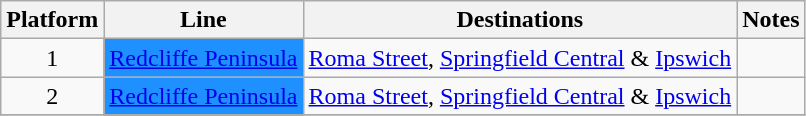<table class="wikitable" style="float: none; margin: 0.5em; ">
<tr>
<th>Platform</th>
<th>Line</th>
<th>Destinations</th>
<th>Notes</th>
</tr>
<tr>
<td style="text-align:center;">1</td>
<td style=background:#1e90ff><a href='#'><span>Redcliffe Peninsula</span></a></td>
<td><a href='#'>Roma Street</a>, <a href='#'>Springfield Central</a> & <a href='#'>Ipswich</a></td>
<td></td>
</tr>
<tr>
<td style="text-align:center;">2</td>
<td style=background:#1e90ff><a href='#'><span>Redcliffe Peninsula</span></a></td>
<td><a href='#'>Roma Street</a>, <a href='#'>Springfield Central</a> & <a href='#'>Ipswich</a></td>
<td></td>
</tr>
<tr>
</tr>
</table>
